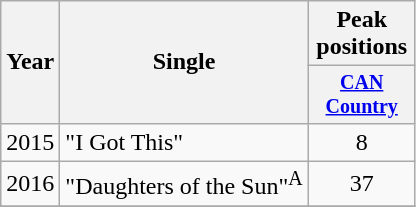<table class="wikitable" style="text-align:center;">
<tr>
<th rowspan="2">Year</th>
<th rowspan="2">Single</th>
<th>Peak positions</th>
</tr>
<tr style="font-size:smaller;">
<th width="65"><a href='#'>CAN Country</a><br></th>
</tr>
<tr>
<td>2015</td>
<td align="left">"I Got This"</td>
<td>8</td>
</tr>
<tr>
<td>2016</td>
<td align="left">"Daughters of the Sun"<sup>A</sup></td>
<td>37</td>
</tr>
<tr>
</tr>
</table>
